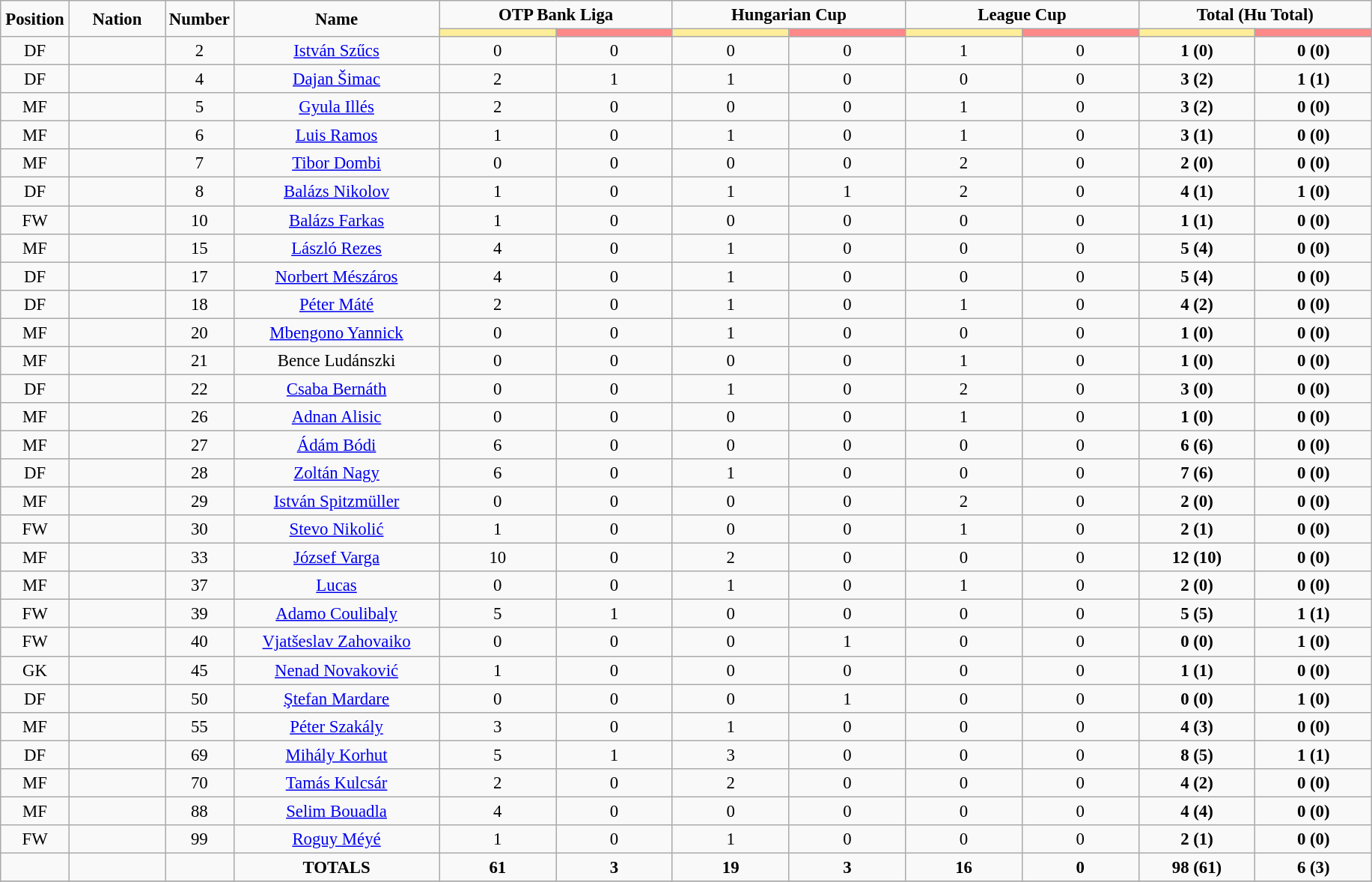<table class="wikitable" style="font-size: 95%; text-align: center;">
<tr>
<td rowspan="2" width="5%" align="center"><strong>Position</strong></td>
<td rowspan="2" width="7%" align="center"><strong>Nation</strong></td>
<td rowspan="2" width="5%" align="center"><strong>Number</strong></td>
<td rowspan="2" width="15%" align="center"><strong>Name</strong></td>
<td colspan="2" align="center"><strong>OTP Bank Liga</strong></td>
<td colspan="2" align="center"><strong>Hungarian Cup</strong></td>
<td colspan="2" align="center"><strong>League Cup</strong></td>
<td colspan="2" align="center"><strong>Total (Hu Total)</strong></td>
</tr>
<tr>
<th width=60 style="background: #FFEE99"></th>
<th width=60 style="background: #FF8888"></th>
<th width=60 style="background: #FFEE99"></th>
<th width=60 style="background: #FF8888"></th>
<th width=60 style="background: #FFEE99"></th>
<th width=60 style="background: #FF8888"></th>
<th width=60 style="background: #FFEE99"></th>
<th width=60 style="background: #FF8888"></th>
</tr>
<tr>
<td>DF</td>
<td></td>
<td>2</td>
<td><a href='#'>István Szűcs</a></td>
<td>0</td>
<td>0</td>
<td>0</td>
<td>0</td>
<td>1</td>
<td>0</td>
<td><strong>1 (0)</strong></td>
<td><strong>0 (0)</strong></td>
</tr>
<tr>
<td>DF</td>
<td> </td>
<td>4</td>
<td><a href='#'>Dajan Šimac</a></td>
<td>2</td>
<td>1</td>
<td>1</td>
<td>0</td>
<td>0</td>
<td>0</td>
<td><strong>3 (2)</strong></td>
<td><strong>1 (1)</strong></td>
</tr>
<tr>
<td>MF</td>
<td></td>
<td>5</td>
<td><a href='#'>Gyula Illés</a></td>
<td>2</td>
<td>0</td>
<td>0</td>
<td>0</td>
<td>1</td>
<td>0</td>
<td><strong>3 (2)</strong></td>
<td><strong>0 (0)</strong></td>
</tr>
<tr>
<td>MF</td>
<td></td>
<td>6</td>
<td><a href='#'>Luis Ramos</a></td>
<td>1</td>
<td>0</td>
<td>1</td>
<td>0</td>
<td>1</td>
<td>0</td>
<td><strong>3 (1)</strong></td>
<td><strong>0 (0)</strong></td>
</tr>
<tr>
<td>MF</td>
<td></td>
<td>7</td>
<td><a href='#'>Tibor Dombi</a></td>
<td>0</td>
<td>0</td>
<td>0</td>
<td>0</td>
<td>2</td>
<td>0</td>
<td><strong>2 (0)</strong></td>
<td><strong>0 (0)</strong></td>
</tr>
<tr>
<td>DF</td>
<td></td>
<td>8</td>
<td><a href='#'>Balázs Nikolov</a></td>
<td>1</td>
<td>0</td>
<td>1</td>
<td>1</td>
<td>2</td>
<td>0</td>
<td><strong>4 (1)</strong></td>
<td><strong>1 (0)</strong></td>
</tr>
<tr>
<td>FW</td>
<td></td>
<td>10</td>
<td><a href='#'>Balázs Farkas</a></td>
<td>1</td>
<td>0</td>
<td>0</td>
<td>0</td>
<td>0</td>
<td>0</td>
<td><strong>1 (1)</strong></td>
<td><strong>0 (0)</strong></td>
</tr>
<tr>
<td>MF</td>
<td></td>
<td>15</td>
<td><a href='#'>László Rezes</a></td>
<td>4</td>
<td>0</td>
<td>1</td>
<td>0</td>
<td>0</td>
<td>0</td>
<td><strong>5 (4)</strong></td>
<td><strong>0 (0)</strong></td>
</tr>
<tr>
<td>DF</td>
<td></td>
<td>17</td>
<td><a href='#'>Norbert Mészáros</a></td>
<td>4</td>
<td>0</td>
<td>1</td>
<td>0</td>
<td>0</td>
<td>0</td>
<td><strong>5 (4)</strong></td>
<td><strong>0 (0)</strong></td>
</tr>
<tr>
<td>DF</td>
<td></td>
<td>18</td>
<td><a href='#'>Péter Máté</a></td>
<td>2</td>
<td>0</td>
<td>1</td>
<td>0</td>
<td>1</td>
<td>0</td>
<td><strong>4 (2)</strong></td>
<td><strong>0 (0)</strong></td>
</tr>
<tr>
<td>MF</td>
<td></td>
<td>20</td>
<td><a href='#'>Mbengono Yannick</a></td>
<td>0</td>
<td>0</td>
<td>1</td>
<td>0</td>
<td>0</td>
<td>0</td>
<td><strong>1 (0)</strong></td>
<td><strong>0 (0)</strong></td>
</tr>
<tr>
<td>MF</td>
<td></td>
<td>21</td>
<td>Bence Ludánszki</td>
<td>0</td>
<td>0</td>
<td>0</td>
<td>0</td>
<td>1</td>
<td>0</td>
<td><strong>1 (0)</strong></td>
<td><strong>0 (0)</strong></td>
</tr>
<tr>
<td>DF</td>
<td></td>
<td>22</td>
<td><a href='#'>Csaba Bernáth</a></td>
<td>0</td>
<td>0</td>
<td>1</td>
<td>0</td>
<td>2</td>
<td>0</td>
<td><strong>3 (0)</strong></td>
<td><strong>0 (0)</strong></td>
</tr>
<tr>
<td>MF</td>
<td> </td>
<td>26</td>
<td><a href='#'>Adnan Alisic</a></td>
<td>0</td>
<td>0</td>
<td>0</td>
<td>0</td>
<td>1</td>
<td>0</td>
<td><strong>1 (0)</strong></td>
<td><strong>0 (0)</strong></td>
</tr>
<tr>
<td>MF</td>
<td></td>
<td>27</td>
<td><a href='#'>Ádám Bódi</a></td>
<td>6</td>
<td>0</td>
<td>0</td>
<td>0</td>
<td>0</td>
<td>0</td>
<td><strong>6 (6)</strong></td>
<td><strong>0 (0)</strong></td>
</tr>
<tr>
<td>DF</td>
<td></td>
<td>28</td>
<td><a href='#'>Zoltán Nagy</a></td>
<td>6</td>
<td>0</td>
<td>1</td>
<td>0</td>
<td>0</td>
<td>0</td>
<td><strong>7 (6)</strong></td>
<td><strong>0 (0)</strong></td>
</tr>
<tr>
<td>MF</td>
<td></td>
<td>29</td>
<td><a href='#'>István Spitzmüller</a></td>
<td>0</td>
<td>0</td>
<td>0</td>
<td>0</td>
<td>2</td>
<td>0</td>
<td><strong>2 (0)</strong></td>
<td><strong>0 (0)</strong></td>
</tr>
<tr>
<td>FW</td>
<td></td>
<td>30</td>
<td><a href='#'>Stevo Nikolić</a></td>
<td>1</td>
<td>0</td>
<td>0</td>
<td>0</td>
<td>1</td>
<td>0</td>
<td><strong>2 (1)</strong></td>
<td><strong>0 (0)</strong></td>
</tr>
<tr>
<td>MF</td>
<td></td>
<td>33</td>
<td><a href='#'>József Varga</a></td>
<td>10</td>
<td>0</td>
<td>2</td>
<td>0</td>
<td>0</td>
<td>0</td>
<td><strong>12 (10)</strong></td>
<td><strong>0 (0)</strong></td>
</tr>
<tr>
<td>MF</td>
<td></td>
<td>37</td>
<td><a href='#'>Lucas</a></td>
<td>0</td>
<td>0</td>
<td>1</td>
<td>0</td>
<td>1</td>
<td>0</td>
<td><strong>2 (0)</strong></td>
<td><strong>0 (0)</strong></td>
</tr>
<tr>
<td>FW</td>
<td> </td>
<td>39</td>
<td><a href='#'>Adamo Coulibaly</a></td>
<td>5</td>
<td>1</td>
<td>0</td>
<td>0</td>
<td>0</td>
<td>0</td>
<td><strong>5 (5)</strong></td>
<td><strong>1 (1)</strong></td>
</tr>
<tr>
<td>FW</td>
<td></td>
<td>40</td>
<td><a href='#'>Vjatšeslav Zahovaiko</a></td>
<td>0</td>
<td>0</td>
<td>0</td>
<td>1</td>
<td>0</td>
<td>0</td>
<td><strong>0 (0)</strong></td>
<td><strong>1 (0)</strong></td>
</tr>
<tr>
<td>GK</td>
<td></td>
<td>45</td>
<td><a href='#'>Nenad Novaković</a></td>
<td>1</td>
<td>0</td>
<td>0</td>
<td>0</td>
<td>0</td>
<td>0</td>
<td><strong>1 (1)</strong></td>
<td><strong>0 (0)</strong></td>
</tr>
<tr>
<td>DF</td>
<td></td>
<td>50</td>
<td><a href='#'>Ştefan Mardare</a></td>
<td>0</td>
<td>0</td>
<td>0</td>
<td>1</td>
<td>0</td>
<td>0</td>
<td><strong>0 (0)</strong></td>
<td><strong>1 (0)</strong></td>
</tr>
<tr>
<td>MF</td>
<td></td>
<td>55</td>
<td><a href='#'>Péter Szakály</a></td>
<td>3</td>
<td>0</td>
<td>1</td>
<td>0</td>
<td>0</td>
<td>0</td>
<td><strong>4 (3)</strong></td>
<td><strong>0 (0)</strong></td>
</tr>
<tr>
<td>DF</td>
<td></td>
<td>69</td>
<td><a href='#'>Mihály Korhut</a></td>
<td>5</td>
<td>1</td>
<td>3</td>
<td>0</td>
<td>0</td>
<td>0</td>
<td><strong>8 (5)</strong></td>
<td><strong>1 (1)</strong></td>
</tr>
<tr>
<td>MF</td>
<td></td>
<td>70</td>
<td><a href='#'>Tamás Kulcsár</a></td>
<td>2</td>
<td>0</td>
<td>2</td>
<td>0</td>
<td>0</td>
<td>0</td>
<td><strong>4 (2)</strong></td>
<td><strong>0 (0)</strong></td>
</tr>
<tr>
<td>MF</td>
<td> </td>
<td>88</td>
<td><a href='#'>Selim Bouadla</a></td>
<td>4</td>
<td>0</td>
<td>0</td>
<td>0</td>
<td>0</td>
<td>0</td>
<td><strong>4 (4)</strong></td>
<td><strong>0 (0)</strong></td>
</tr>
<tr>
<td>FW</td>
<td></td>
<td>99</td>
<td><a href='#'>Roguy Méyé</a></td>
<td>1</td>
<td>0</td>
<td>1</td>
<td>0</td>
<td>0</td>
<td>0</td>
<td><strong>2 (1)</strong></td>
<td><strong>0 (0)</strong></td>
</tr>
<tr>
<td></td>
<td></td>
<td></td>
<td><strong>TOTALS</strong></td>
<td><strong>61</strong></td>
<td><strong>3</strong></td>
<td><strong>19</strong></td>
<td><strong>3</strong></td>
<td><strong>16</strong></td>
<td><strong>0</strong></td>
<td><strong>98 (61)</strong></td>
<td><strong>6 (3)</strong></td>
</tr>
<tr>
</tr>
</table>
